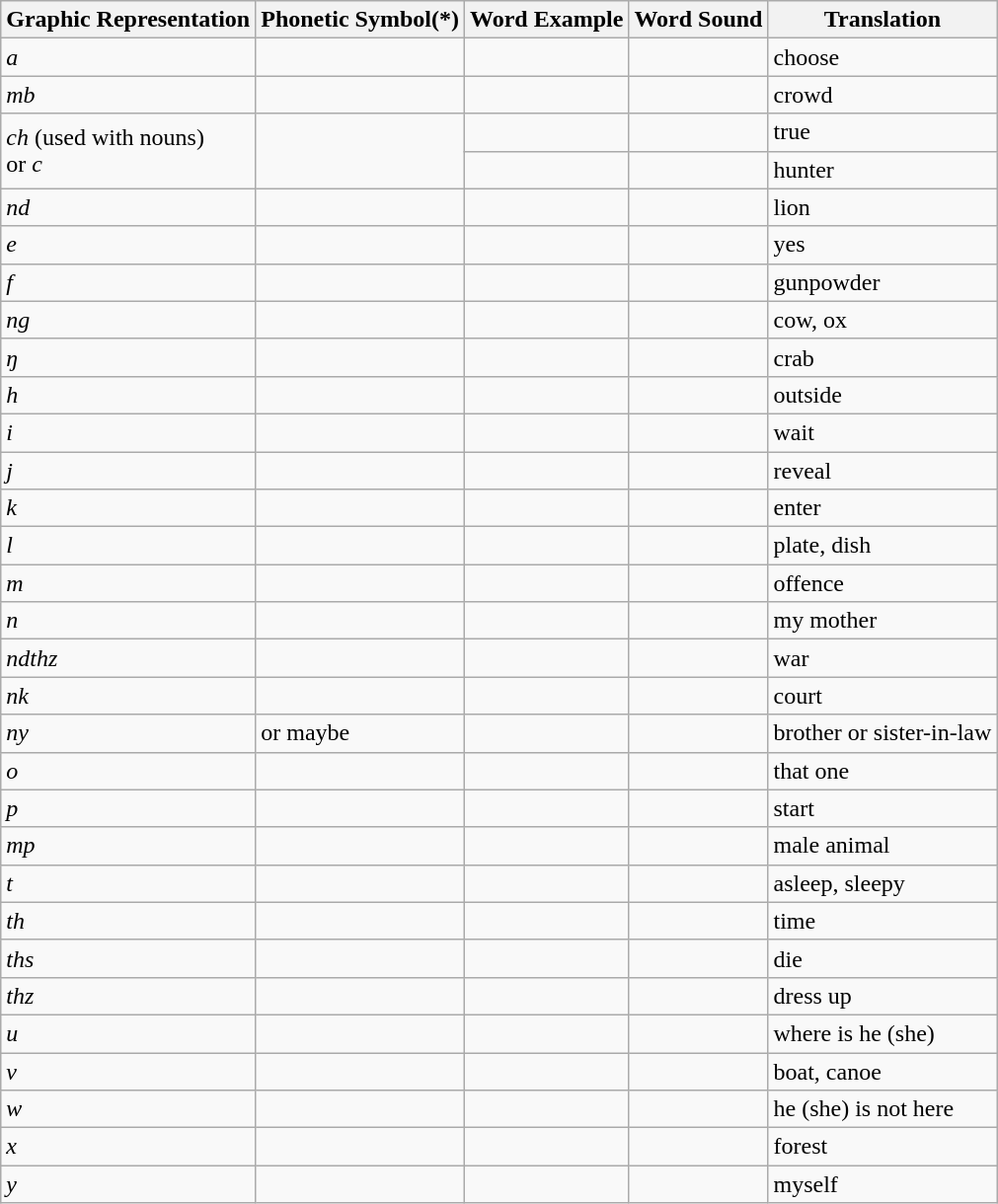<table class="wikitable">
<tr>
<th>Graphic Representation</th>
<th>Phonetic Symbol(*)</th>
<th>Word Example</th>
<th>Word Sound</th>
<th>Translation</th>
</tr>
<tr>
<td><em>a</em></td>
<td></td>
<td></td>
<td></td>
<td>choose</td>
</tr>
<tr>
<td><em>mb</em></td>
<td></td>
<td></td>
<td></td>
<td>crowd</td>
</tr>
<tr>
<td rowspan=2><em>ch</em> (used with nouns)<br>or <em>c</em></td>
<td rowspan=2></td>
<td></td>
<td></td>
<td>true</td>
</tr>
<tr>
<td></td>
<td></td>
<td>hunter</td>
</tr>
<tr>
<td><em>nd</em></td>
<td></td>
<td></td>
<td></td>
<td>lion</td>
</tr>
<tr>
<td><em>e</em></td>
<td></td>
<td></td>
<td></td>
<td>yes</td>
</tr>
<tr>
<td><em>f</em></td>
<td></td>
<td></td>
<td></td>
<td>gunpowder</td>
</tr>
<tr>
<td><em>ng</em></td>
<td></td>
<td></td>
<td></td>
<td>cow, ox</td>
</tr>
<tr>
<td><em>ŋ</em></td>
<td></td>
<td></td>
<td></td>
<td>crab</td>
</tr>
<tr>
<td><em>h</em></td>
<td></td>
<td></td>
<td></td>
<td>outside</td>
</tr>
<tr>
<td><em>i</em></td>
<td></td>
<td></td>
<td></td>
<td>wait</td>
</tr>
<tr>
<td><em>j</em></td>
<td></td>
<td></td>
<td></td>
<td>reveal</td>
</tr>
<tr>
<td><em>k</em></td>
<td></td>
<td></td>
<td></td>
<td>enter</td>
</tr>
<tr>
<td><em>l</em></td>
<td></td>
<td></td>
<td></td>
<td>plate, dish</td>
</tr>
<tr>
<td><em>m</em></td>
<td></td>
<td></td>
<td></td>
<td>offence</td>
</tr>
<tr>
<td><em>n</em></td>
<td></td>
<td></td>
<td></td>
<td>my mother</td>
</tr>
<tr>
<td><em>ndthz</em></td>
<td></td>
<td></td>
<td></td>
<td>war</td>
</tr>
<tr>
<td><em>nk</em></td>
<td></td>
<td></td>
<td></td>
<td>court</td>
</tr>
<tr>
<td><em>ny</em></td>
<td> or maybe </td>
<td></td>
<td></td>
<td>brother or sister-in-law</td>
</tr>
<tr>
<td><em>o</em></td>
<td></td>
<td></td>
<td></td>
<td>that one</td>
</tr>
<tr>
<td><em>p</em></td>
<td></td>
<td></td>
<td></td>
<td>start</td>
</tr>
<tr>
<td><em>mp</em></td>
<td></td>
<td></td>
<td></td>
<td>male animal</td>
</tr>
<tr>
<td><em>t</em></td>
<td></td>
<td></td>
<td></td>
<td>asleep, sleepy</td>
</tr>
<tr>
<td><em>th</em></td>
<td></td>
<td></td>
<td></td>
<td>time</td>
</tr>
<tr>
<td><em>ths</em></td>
<td></td>
<td></td>
<td></td>
<td>die</td>
</tr>
<tr>
<td><em>thz</em></td>
<td></td>
<td></td>
<td></td>
<td>dress up</td>
</tr>
<tr>
<td><em>u</em></td>
<td></td>
<td></td>
<td></td>
<td>where is he (she)</td>
</tr>
<tr>
<td><em>v</em></td>
<td></td>
<td></td>
<td></td>
<td>boat, canoe</td>
</tr>
<tr>
<td><em>w</em></td>
<td></td>
<td></td>
<td></td>
<td>he (she) is not here</td>
</tr>
<tr>
<td><em>x</em></td>
<td></td>
<td></td>
<td></td>
<td>forest</td>
</tr>
<tr>
<td><em>y</em></td>
<td></td>
<td></td>
<td></td>
<td>myself</td>
</tr>
</table>
